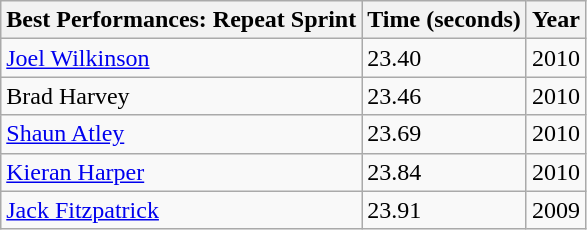<table class="wikitable">
<tr>
<th>Best Performances: Repeat Sprint</th>
<th>Time (seconds)</th>
<th>Year</th>
</tr>
<tr>
<td><a href='#'>Joel Wilkinson</a></td>
<td>23.40</td>
<td>2010</td>
</tr>
<tr>
<td>Brad Harvey</td>
<td>23.46</td>
<td>2010</td>
</tr>
<tr>
<td><a href='#'>Shaun Atley</a></td>
<td>23.69</td>
<td>2010</td>
</tr>
<tr>
<td><a href='#'>Kieran Harper</a></td>
<td>23.84</td>
<td>2010</td>
</tr>
<tr>
<td><a href='#'>Jack Fitzpatrick</a></td>
<td>23.91</td>
<td>2009</td>
</tr>
</table>
